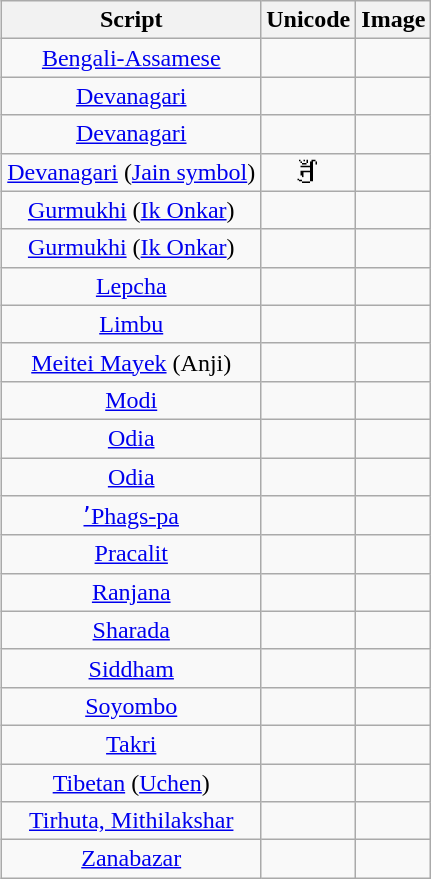<table class="wikitable" style="text-align: center; margin: 10pt;">
<tr>
<th>Script</th>
<th>Unicode</th>
<th>Image</th>
</tr>
<tr>
<td><a href='#'>Bengali-Assamese</a></td>
<td></td>
<td></td>
</tr>
<tr>
<td><a href='#'>Devanagari</a></td>
<td></td>
<td></td>
</tr>
<tr>
<td><a href='#'>Devanagari</a></td>
<td></td>
<td></td>
</tr>
<tr>
<td><a href='#'>Devanagari</a> (<a href='#'>Jain symbol</a>)</td>
<td>ꣽ</td>
<td></td>
</tr>
<tr>
<td><a href='#'>Gurmukhi</a> (<a href='#'>Ik Onkar</a>)</td>
<td></td>
<td></td>
</tr>
<tr>
<td><a href='#'>Gurmukhi</a> (<a href='#'>Ik Onkar</a>)</td>
<td></td>
<td></td>
</tr>
<tr>
<td><a href='#'>Lepcha</a></td>
<td></td>
<td></td>
</tr>
<tr>
<td><a href='#'>Limbu</a></td>
<td></td>
<td></td>
</tr>
<tr>
<td><a href='#'>Meitei Mayek</a> (Anji)</td>
<td></td>
<td></td>
</tr>
<tr>
<td><a href='#'>Modi</a></td>
<td></td>
<td></td>
</tr>
<tr>
<td><a href='#'>Odia</a></td>
<td></td>
<td></td>
</tr>
<tr>
<td><a href='#'>Odia</a></td>
<td></td>
<td></td>
</tr>
<tr>
<td><a href='#'>ʼPhags-pa</a></td>
<td></td>
<td></td>
</tr>
<tr>
<td><a href='#'>Pracalit</a></td>
<td></td>
<td></td>
</tr>
<tr>
<td><a href='#'>Ranjana</a></td>
<td></td>
<td></td>
</tr>
<tr>
<td><a href='#'>Sharada</a></td>
<td></td>
<td></td>
</tr>
<tr>
<td><a href='#'>Siddham</a></td>
<td></td>
<td></td>
</tr>
<tr>
<td><a href='#'>Soyombo</a></td>
<td></td>
<td></td>
</tr>
<tr>
<td><a href='#'>Takri</a></td>
<td></td>
<td></td>
</tr>
<tr>
<td><a href='#'>Tibetan</a> (<a href='#'>Uchen</a>)</td>
<td></td>
<td></td>
</tr>
<tr>
<td><a href='#'>Tirhuta, Mithilakshar</a></td>
<td></td>
<td></td>
</tr>
<tr>
<td><a href='#'>Zanabazar</a></td>
<td></td>
<td></td>
</tr>
</table>
